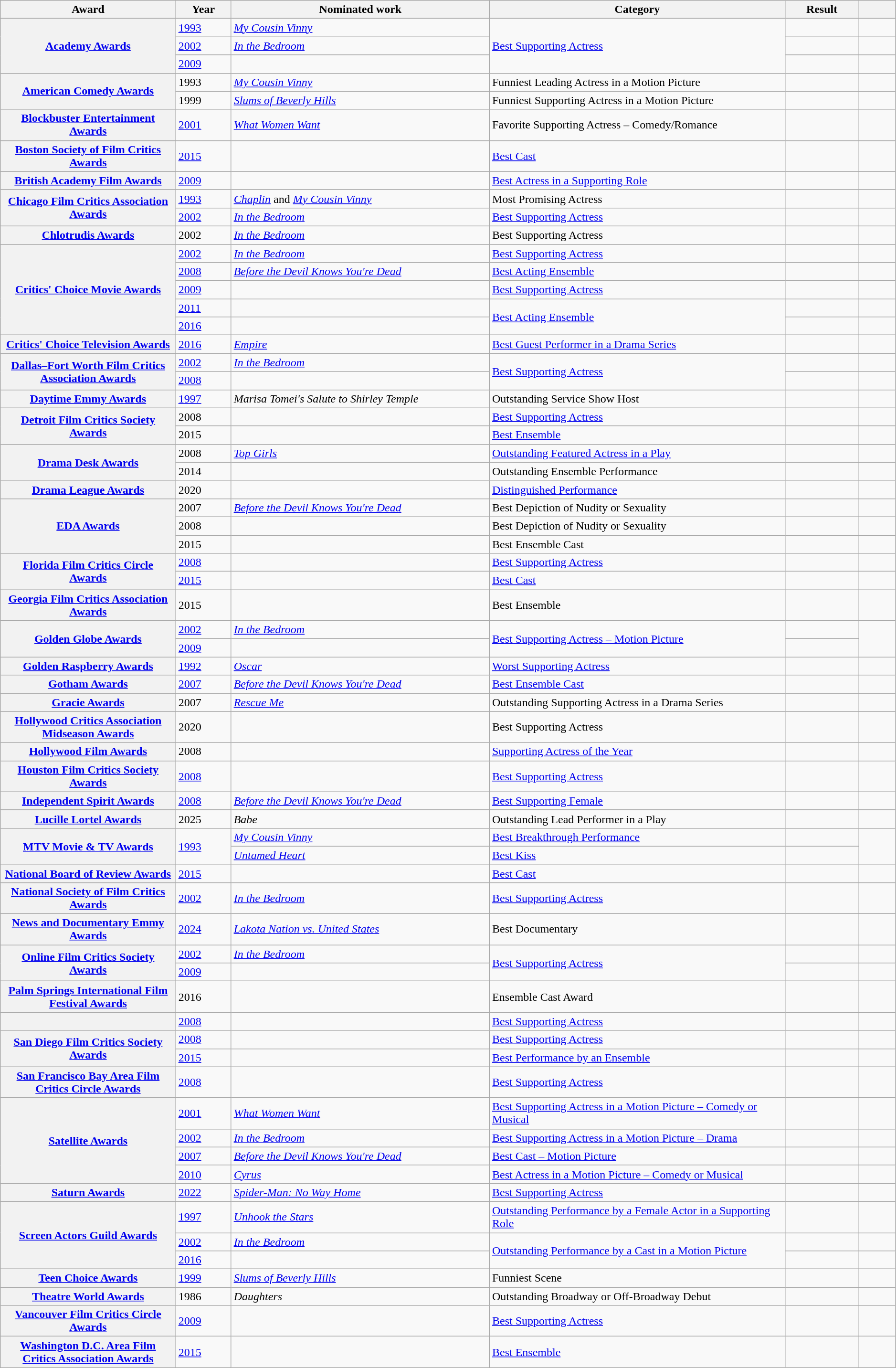<table class="wikitable sortable plainrowheaders" style="width:99%;">
<tr>
<th scope="col" style="width:19%;">Award</th>
<th scope="col" style="width:6%;">Year</th>
<th scope="col" style="width:28%;">Nominated work</th>
<th scope="col" style="width:32%;">Category</th>
<th scope="col" style="width:8%;">Result</th>
<th scope="col" style="width:4%;" class="unsortable"></th>
</tr>
<tr>
<th scope="row" rowspan="3"><a href='#'>Academy Awards</a></th>
<td><a href='#'>1993</a></td>
<td><em><a href='#'>My Cousin Vinny</a></em></td>
<td rowspan="3"><a href='#'>Best Supporting Actress</a></td>
<td></td>
<td style="text-align:center;"></td>
</tr>
<tr>
<td><a href='#'>2002</a></td>
<td><em><a href='#'>In the Bedroom</a></em></td>
<td></td>
<td style="text-align:center;"></td>
</tr>
<tr>
<td><a href='#'>2009</a></td>
<td></td>
<td></td>
<td style="text-align:center;"></td>
</tr>
<tr>
<th scope="row" rowspan="2"><a href='#'>American Comedy Awards</a></th>
<td>1993</td>
<td><em><a href='#'>My Cousin Vinny</a></em></td>
<td>Funniest Leading Actress in a Motion Picture</td>
<td></td>
<td style="text-align:center;"></td>
</tr>
<tr>
<td>1999</td>
<td><em><a href='#'>Slums of Beverly Hills</a></em></td>
<td>Funniest Supporting Actress in a Motion Picture</td>
<td></td>
<td style="text-align:center;"></td>
</tr>
<tr>
<th scope="row"><a href='#'>Blockbuster Entertainment Awards</a></th>
<td><a href='#'>2001</a></td>
<td><em><a href='#'>What Women Want</a></em></td>
<td>Favorite Supporting Actress – Comedy/Romance</td>
<td></td>
<td style="text-align:center;"></td>
</tr>
<tr>
<th scope="row"><a href='#'>Boston Society of Film Critics Awards</a></th>
<td><a href='#'>2015</a></td>
<td></td>
<td><a href='#'>Best Cast</a></td>
<td></td>
<td style="text-align:center;"></td>
</tr>
<tr>
<th scope="row"><a href='#'>British Academy Film Awards</a></th>
<td><a href='#'>2009</a></td>
<td></td>
<td><a href='#'>Best Actress in a Supporting Role</a></td>
<td></td>
<td style="text-align:center;"></td>
</tr>
<tr>
<th scope="row" rowspan="2"><a href='#'>Chicago Film Critics Association Awards</a></th>
<td><a href='#'>1993</a></td>
<td><em><a href='#'>Chaplin</a></em> and <em><a href='#'>My Cousin Vinny</a></em></td>
<td>Most Promising Actress</td>
<td></td>
<td style="text-align:center;"></td>
</tr>
<tr>
<td><a href='#'>2002</a></td>
<td><em><a href='#'>In the Bedroom</a></em></td>
<td><a href='#'>Best Supporting Actress</a></td>
<td></td>
<td style="text-align:center;"></td>
</tr>
<tr>
<th scope="row"><a href='#'>Chlotrudis Awards</a></th>
<td>2002</td>
<td><em><a href='#'>In the Bedroom</a></em></td>
<td>Best Supporting Actress</td>
<td></td>
<td style="text-align:center;"></td>
</tr>
<tr>
<th scope="row" rowspan="5"><a href='#'>Critics' Choice Movie Awards</a></th>
<td><a href='#'>2002</a></td>
<td><em><a href='#'>In the Bedroom</a></em></td>
<td><a href='#'>Best Supporting Actress</a></td>
<td></td>
<td style="text-align:center;"></td>
</tr>
<tr>
<td><a href='#'>2008</a></td>
<td><em><a href='#'>Before the Devil Knows You're Dead</a></em></td>
<td><a href='#'>Best Acting Ensemble</a></td>
<td></td>
<td style="text-align:center;"></td>
</tr>
<tr>
<td><a href='#'>2009</a></td>
<td></td>
<td><a href='#'>Best Supporting Actress</a></td>
<td></td>
<td style="text-align:center;"></td>
</tr>
<tr>
<td><a href='#'>2011</a></td>
<td></td>
<td rowspan="2"><a href='#'>Best Acting Ensemble</a></td>
<td></td>
<td style="text-align:center;"></td>
</tr>
<tr>
<td><a href='#'>2016</a></td>
<td></td>
<td></td>
<td style="text-align:center;"></td>
</tr>
<tr>
<th scope="row"><a href='#'>Critics' Choice Television Awards</a></th>
<td><a href='#'>2016</a></td>
<td><em><a href='#'>Empire</a></em></td>
<td><a href='#'>Best Guest Performer in a Drama Series</a></td>
<td></td>
<td style="text-align:center;"></td>
</tr>
<tr>
<th scope="row" rowspan="2"><a href='#'>Dallas–Fort Worth Film Critics Association Awards</a></th>
<td><a href='#'>2002</a></td>
<td><em><a href='#'>In the Bedroom</a></em></td>
<td rowspan="2"><a href='#'>Best Supporting Actress</a></td>
<td></td>
<td style="text-align:center;"></td>
</tr>
<tr>
<td><a href='#'>2008</a></td>
<td></td>
<td></td>
<td style="text-align:center;"></td>
</tr>
<tr>
<th scope="row"><a href='#'>Daytime Emmy Awards</a></th>
<td><a href='#'>1997</a></td>
<td><em>Marisa Tomei's Salute to Shirley Temple</em></td>
<td>Outstanding Service Show Host</td>
<td></td>
<td style="text-align:center;"></td>
</tr>
<tr>
<th scope="row" rowspan="2"><a href='#'>Detroit Film Critics Society Awards</a></th>
<td>2008</td>
<td></td>
<td><a href='#'>Best Supporting Actress</a></td>
<td></td>
<td style="text-align:center;"></td>
</tr>
<tr>
<td>2015</td>
<td></td>
<td><a href='#'>Best Ensemble</a></td>
<td></td>
<td style="text-align:center;"></td>
</tr>
<tr>
<th scope="row" rowspan="2"><a href='#'>Drama Desk Awards</a></th>
<td>2008</td>
<td><em><a href='#'>Top Girls</a></em></td>
<td><a href='#'>Outstanding Featured Actress in a Play</a></td>
<td></td>
<td style="text-align:center;"></td>
</tr>
<tr>
<td>2014</td>
<td></td>
<td>Outstanding Ensemble Performance</td>
<td></td>
<td style="text-align:center;"></td>
</tr>
<tr>
<th scope="row"><a href='#'>Drama League Awards</a></th>
<td>2020</td>
<td></td>
<td><a href='#'>Distinguished Performance</a></td>
<td></td>
<td style="text-align:center;"></td>
</tr>
<tr>
<th scope="row" rowspan="3"><a href='#'>EDA Awards</a></th>
<td>2007</td>
<td><em><a href='#'>Before the Devil Knows You're Dead</a></em></td>
<td>Best Depiction of Nudity or Sexuality</td>
<td></td>
<td style="text-align:center;"></td>
</tr>
<tr>
<td>2008</td>
<td></td>
<td>Best Depiction of Nudity or Sexuality</td>
<td></td>
<td style="text-align:center;"></td>
</tr>
<tr>
<td>2015</td>
<td></td>
<td>Best Ensemble Cast</td>
<td></td>
<td style="text-align:center;"></td>
</tr>
<tr>
<th scope="row" rowspan="2"><a href='#'>Florida Film Critics Circle Awards</a></th>
<td><a href='#'>2008</a></td>
<td></td>
<td><a href='#'>Best Supporting Actress</a></td>
<td></td>
<td style="text-align:center;"></td>
</tr>
<tr>
<td><a href='#'>2015</a></td>
<td></td>
<td><a href='#'>Best Cast</a></td>
<td></td>
<td style="text-align:center;"></td>
</tr>
<tr>
<th scope="row"><a href='#'>Georgia Film Critics Association Awards</a></th>
<td>2015</td>
<td></td>
<td>Best Ensemble</td>
<td></td>
<td style="text-align:center;"></td>
</tr>
<tr>
<th scope="row" rowspan="2"><a href='#'>Golden Globe Awards</a></th>
<td><a href='#'>2002</a></td>
<td><em><a href='#'>In the Bedroom</a></em></td>
<td rowspan="2"><a href='#'>Best Supporting Actress – Motion Picture</a></td>
<td></td>
<td style="text-align:center;" rowspan="2"></td>
</tr>
<tr>
<td><a href='#'>2009</a></td>
<td></td>
<td></td>
</tr>
<tr>
<th scope="row"><a href='#'>Golden Raspberry Awards</a></th>
<td><a href='#'>1992</a></td>
<td><em><a href='#'>Oscar</a></em></td>
<td><a href='#'>Worst Supporting Actress</a></td>
<td></td>
<td style="text-align:center;"></td>
</tr>
<tr>
<th scope="row"><a href='#'>Gotham Awards</a></th>
<td><a href='#'>2007</a></td>
<td><em><a href='#'>Before the Devil Knows You're Dead</a></em></td>
<td><a href='#'>Best Ensemble Cast</a></td>
<td></td>
<td style="text-align:center;"></td>
</tr>
<tr>
<th scope="row"><a href='#'>Gracie Awards</a></th>
<td>2007</td>
<td><em><a href='#'>Rescue Me</a></em></td>
<td>Outstanding Supporting Actress in a Drama Series</td>
<td></td>
<td style="text-align:center;"></td>
</tr>
<tr>
<th scope="row"><a href='#'>Hollywood Critics Association Midseason Awards</a></th>
<td>2020</td>
<td></td>
<td>Best Supporting Actress</td>
<td></td>
<td style="text-align:center;"></td>
</tr>
<tr>
<th scope="row"><a href='#'>Hollywood Film Awards</a></th>
<td>2008</td>
<td></td>
<td><a href='#'>Supporting Actress of the Year</a></td>
<td></td>
<td style="text-align:center;"></td>
</tr>
<tr>
<th scope="row"><a href='#'>Houston Film Critics Society Awards</a></th>
<td><a href='#'>2008</a></td>
<td></td>
<td><a href='#'>Best Supporting Actress</a></td>
<td></td>
<td style="text-align:center;"></td>
</tr>
<tr>
<th scope="row"><a href='#'>Independent Spirit Awards</a></th>
<td><a href='#'>2008</a></td>
<td><em><a href='#'>Before the Devil Knows You're Dead</a></em></td>
<td><a href='#'>Best Supporting Female</a></td>
<td></td>
<td style="text-align:center;"></td>
</tr>
<tr>
<th scope="row"><a href='#'>Lucille Lortel Awards</a></th>
<td>2025</td>
<td><em>Babe</em></td>
<td>Outstanding Lead Performer in a Play</td>
<td></td>
<td style="text-align:center;"></td>
</tr>
<tr>
<th scope="row" rowspan="2"><a href='#'>MTV Movie & TV Awards</a></th>
<td rowspan="2"><a href='#'>1993</a></td>
<td><em><a href='#'>My Cousin Vinny</a></em></td>
<td><a href='#'>Best Breakthrough Performance</a></td>
<td></td>
<td style="text-align:center;" rowspan="2"></td>
</tr>
<tr>
<td><em><a href='#'>Untamed Heart</a></em></td>
<td><a href='#'>Best Kiss</a></td>
<td></td>
</tr>
<tr>
<th scope="row"><a href='#'>National Board of Review Awards</a></th>
<td><a href='#'>2015</a></td>
<td></td>
<td><a href='#'>Best Cast</a></td>
<td></td>
<td style="text-align:center;"></td>
</tr>
<tr>
<th scope="row"><a href='#'>National Society of Film Critics Awards</a></th>
<td><a href='#'>2002</a></td>
<td><em><a href='#'>In the Bedroom</a></em></td>
<td><a href='#'>Best Supporting Actress</a></td>
<td></td>
<td style="text-align:center;"></td>
</tr>
<tr>
<th scope="row"><a href='#'>News and Documentary Emmy Awards</a></th>
<td><a href='#'>2024</a></td>
<td><em><a href='#'>Lakota Nation vs. United States</a></em></td>
<td>Best Documentary</td>
<td></td>
<td style="text-align:center;"></td>
</tr>
<tr>
<th scope="row" rowspan="2"><a href='#'>Online Film Critics Society Awards</a></th>
<td><a href='#'>2002</a></td>
<td><em><a href='#'>In the Bedroom</a></em></td>
<td rowspan="2"><a href='#'>Best Supporting Actress</a></td>
<td></td>
<td style="text-align:center;"></td>
</tr>
<tr>
<td><a href='#'>2009</a></td>
<td></td>
<td></td>
<td style="text-align:center;"></td>
</tr>
<tr>
<th scope="row"><a href='#'>Palm Springs International Film Festival Awards</a></th>
<td>2016</td>
<td></td>
<td>Ensemble Cast Award</td>
<td></td>
<td style="text-align:center;"></td>
</tr>
<tr>
<th scope="row"></th>
<td><a href='#'>2008</a></td>
<td></td>
<td><a href='#'>Best Supporting Actress</a></td>
<td></td>
<td style="text-align:center;"></td>
</tr>
<tr>
<th scope="row" rowspan="2"><a href='#'>San Diego Film Critics Society Awards</a></th>
<td><a href='#'>2008</a></td>
<td></td>
<td><a href='#'>Best Supporting Actress</a></td>
<td></td>
<td style="text-align:center;"></td>
</tr>
<tr>
<td><a href='#'>2015</a></td>
<td></td>
<td><a href='#'>Best Performance by an Ensemble</a></td>
<td></td>
<td style="text-align:center;"></td>
</tr>
<tr>
<th scope="row"><a href='#'>San Francisco Bay Area Film Critics Circle Awards</a></th>
<td><a href='#'>2008</a></td>
<td></td>
<td><a href='#'>Best Supporting Actress</a></td>
<td></td>
<td style="text-align:center;"></td>
</tr>
<tr>
<th scope="row" rowspan="4"><a href='#'>Satellite Awards</a></th>
<td><a href='#'>2001</a></td>
<td><em><a href='#'>What Women Want</a></em></td>
<td><a href='#'>Best Supporting Actress in a Motion Picture – Comedy or Musical</a></td>
<td></td>
<td style="text-align:center;"></td>
</tr>
<tr>
<td><a href='#'>2002</a></td>
<td><em><a href='#'>In the Bedroom</a></em></td>
<td><a href='#'>Best Supporting Actress in a Motion Picture – Drama</a></td>
<td></td>
<td style="text-align:center;"></td>
</tr>
<tr>
<td><a href='#'>2007</a></td>
<td><em><a href='#'>Before the Devil Knows You're Dead</a></em></td>
<td><a href='#'>Best Cast – Motion Picture</a></td>
<td></td>
<td style="text-align:center;"></td>
</tr>
<tr>
<td><a href='#'>2010</a></td>
<td><em><a href='#'>Cyrus</a></em></td>
<td><a href='#'>Best Actress in a Motion Picture – Comedy or Musical</a></td>
<td></td>
<td style="text-align:center;"></td>
</tr>
<tr>
<th scope="row"><a href='#'>Saturn Awards</a></th>
<td><a href='#'>2022</a></td>
<td><em><a href='#'>Spider-Man: No Way Home</a></em></td>
<td><a href='#'>Best Supporting Actress</a></td>
<td></td>
<td style="text-align:center;"></td>
</tr>
<tr>
<th scope="row" rowspan="3"><a href='#'>Screen Actors Guild Awards</a></th>
<td><a href='#'>1997</a></td>
<td><em><a href='#'>Unhook the Stars</a></em></td>
<td><a href='#'>Outstanding Performance by a Female Actor in a Supporting Role</a></td>
<td></td>
<td style="text-align:center;"></td>
</tr>
<tr>
<td><a href='#'>2002</a></td>
<td><em><a href='#'>In the Bedroom</a></em></td>
<td rowspan="2"><a href='#'>Outstanding Performance by a Cast in a Motion Picture</a></td>
<td></td>
<td style="text-align:center;"></td>
</tr>
<tr>
<td><a href='#'>2016</a></td>
<td></td>
<td></td>
<td style="text-align:center;"></td>
</tr>
<tr>
<th scope="row"><a href='#'>Teen Choice Awards</a></th>
<td><a href='#'>1999</a></td>
<td><em><a href='#'>Slums of Beverly Hills</a></em></td>
<td>Funniest Scene</td>
<td></td>
<td style="text-align:center;"></td>
</tr>
<tr>
<th scope="row"><a href='#'>Theatre World Awards</a></th>
<td>1986</td>
<td><em>Daughters</em></td>
<td>Outstanding Broadway or Off-Broadway Debut</td>
<td></td>
<td style="text-align:center;"></td>
</tr>
<tr>
<th scope="row"><a href='#'>Vancouver Film Critics Circle Awards</a></th>
<td><a href='#'>2009</a></td>
<td></td>
<td><a href='#'>Best Supporting Actress</a></td>
<td></td>
<td style="text-align:center;"></td>
</tr>
<tr>
<th scope="row"><a href='#'>Washington D.C. Area Film Critics Association Awards</a></th>
<td><a href='#'>2015</a></td>
<td></td>
<td><a href='#'>Best Ensemble</a></td>
<td></td>
<td style="text-align:center;"></td>
</tr>
</table>
